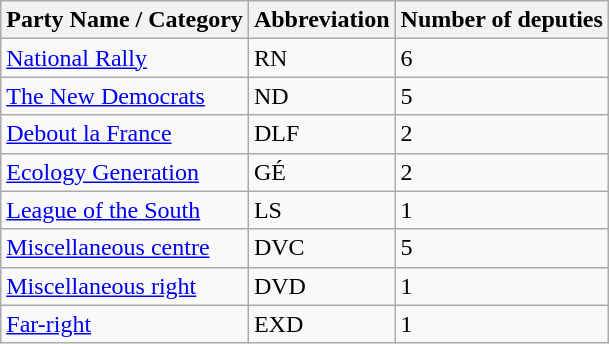<table class="wikitable">
<tr>
<th>Party Name / Category</th>
<th>Abbreviation</th>
<th>Number of deputies</th>
</tr>
<tr>
<td><a href='#'>National Rally</a></td>
<td>RN</td>
<td>6</td>
</tr>
<tr>
<td><a href='#'>The New Democrats</a></td>
<td>ND</td>
<td>5</td>
</tr>
<tr>
<td><a href='#'>Debout la France</a></td>
<td>DLF</td>
<td>2</td>
</tr>
<tr>
<td><a href='#'>Ecology Generation</a></td>
<td>GÉ</td>
<td>2</td>
</tr>
<tr>
<td><a href='#'>League of the South</a></td>
<td>LS</td>
<td>1</td>
</tr>
<tr>
<td><a href='#'>Miscellaneous centre</a></td>
<td>DVC</td>
<td>5</td>
</tr>
<tr>
<td><a href='#'>Miscellaneous right</a></td>
<td>DVD</td>
<td>1</td>
</tr>
<tr>
<td><a href='#'>Far-right</a></td>
<td>EXD</td>
<td>1</td>
</tr>
</table>
